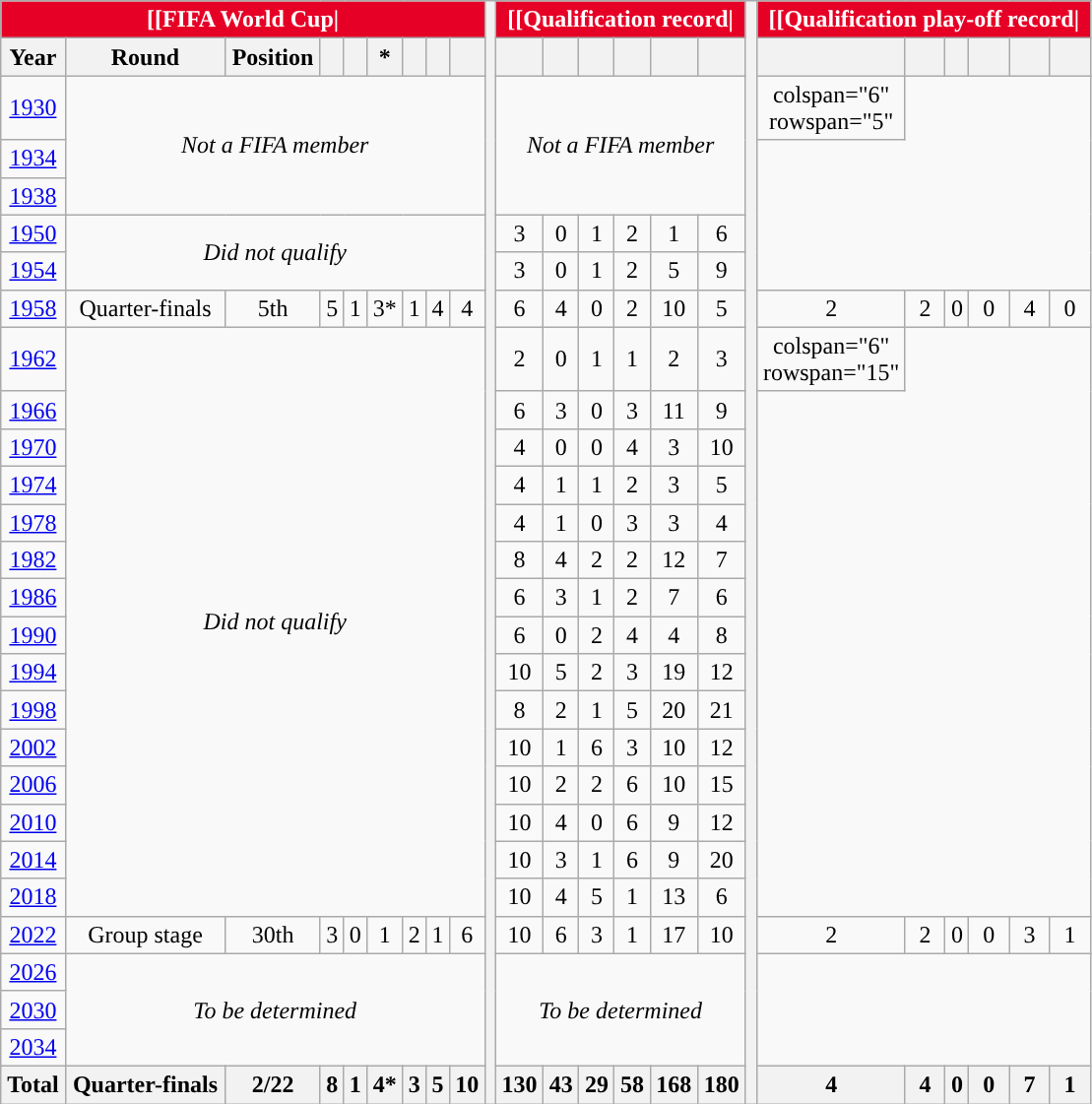<table class="wikitable" style="text-align: center;">
<tr>
<th colspan="9" style="background:#E60026;color:#FFFFFF;">[[FIFA World Cup|</th>
<th width=1% rowspan="39"></th>
<th colspan="6" style="background:#E60026;color:#FFFFFF;">[[Qualification record|</th>
<th rowspan="39" width="1"></th>
<th colspan="6" style="background:#E60026;color:#FFFFFF;">[[Qualification play-off record|</th>
</tr>
<tr>
<th>Year</th>
<th>Round</th>
<th>Position</th>
<th></th>
<th></th>
<th>*</th>
<th></th>
<th></th>
<th></th>
<th></th>
<th></th>
<th></th>
<th></th>
<th></th>
<th></th>
<th width="20"></th>
<th width="20"></th>
<th width=""20></th>
<th width="20"></th>
<th width="20"></th>
<th width="20"></th>
</tr>
<tr>
<td> <a href='#'>1930</a></td>
<td colspan="8" rowspan="3"><em>Not a FIFA member</em></td>
<td colspan="6" rowspan="3"><em>Not a FIFA member</em></td>
<td>colspan="6" rowspan="5" </td>
</tr>
<tr>
<td> <a href='#'>1934</a></td>
</tr>
<tr>
<td> <a href='#'>1938</a></td>
</tr>
<tr>
<td> <a href='#'>1950</a></td>
<td colspan="8" rowspan="2"><em>Did not qualify</em></td>
<td>3</td>
<td>0</td>
<td>1</td>
<td>2</td>
<td>1</td>
<td>6</td>
</tr>
<tr>
<td> <a href='#'>1954</a></td>
<td>3</td>
<td>0</td>
<td>1</td>
<td>2</td>
<td>5</td>
<td>9</td>
</tr>
<tr>
<td> <a href='#'>1958</a></td>
<td>Quarter-finals</td>
<td>5th</td>
<td>5</td>
<td>1</td>
<td>3*</td>
<td>1</td>
<td>4</td>
<td>4</td>
<td>6</td>
<td>4</td>
<td>0</td>
<td>2</td>
<td>10</td>
<td>5</td>
<td>2</td>
<td>2</td>
<td>0</td>
<td>0</td>
<td>4</td>
<td>0</td>
</tr>
<tr>
<td> <a href='#'>1962</a></td>
<td colspan="8" rowspan="15"><em>Did not qualify</em></td>
<td>2</td>
<td>0</td>
<td>1</td>
<td>1</td>
<td>2</td>
<td>3</td>
<td>colspan="6" rowspan="15" </td>
</tr>
<tr>
<td> <a href='#'>1966</a></td>
<td>6</td>
<td>3</td>
<td>0</td>
<td>3</td>
<td>11</td>
<td>9</td>
</tr>
<tr>
<td> <a href='#'>1970</a></td>
<td>4</td>
<td>0</td>
<td>0</td>
<td>4</td>
<td>3</td>
<td>10</td>
</tr>
<tr>
<td> <a href='#'>1974</a></td>
<td>4</td>
<td>1</td>
<td>1</td>
<td>2</td>
<td>3</td>
<td>5</td>
</tr>
<tr>
<td> <a href='#'>1978</a></td>
<td>4</td>
<td>1</td>
<td>0</td>
<td>3</td>
<td>3</td>
<td>4</td>
</tr>
<tr>
<td> <a href='#'>1982</a></td>
<td>8</td>
<td>4</td>
<td>2</td>
<td>2</td>
<td>12</td>
<td>7</td>
</tr>
<tr>
<td> <a href='#'>1986</a></td>
<td>6</td>
<td>3</td>
<td>1</td>
<td>2</td>
<td>7</td>
<td>6</td>
</tr>
<tr>
<td> <a href='#'>1990</a></td>
<td>6</td>
<td>0</td>
<td>2</td>
<td>4</td>
<td>4</td>
<td>8</td>
</tr>
<tr>
<td> <a href='#'>1994</a></td>
<td>10</td>
<td>5</td>
<td>2</td>
<td>3</td>
<td>19</td>
<td>12</td>
</tr>
<tr>
<td> <a href='#'>1998</a></td>
<td>8</td>
<td>2</td>
<td>1</td>
<td>5</td>
<td>20</td>
<td>21</td>
</tr>
<tr>
<td>  <a href='#'>2002</a></td>
<td>10</td>
<td>1</td>
<td>6</td>
<td>3</td>
<td>10</td>
<td>12</td>
</tr>
<tr>
<td> <a href='#'>2006</a></td>
<td>10</td>
<td>2</td>
<td>2</td>
<td>6</td>
<td>10</td>
<td>15</td>
</tr>
<tr>
<td> <a href='#'>2010</a></td>
<td>10</td>
<td>4</td>
<td>0</td>
<td>6</td>
<td>9</td>
<td>12</td>
</tr>
<tr>
<td> <a href='#'>2014</a></td>
<td>10</td>
<td>3</td>
<td>1</td>
<td>6</td>
<td>9</td>
<td>20</td>
</tr>
<tr>
<td> <a href='#'>2018</a></td>
<td>10</td>
<td>4</td>
<td>5</td>
<td>1</td>
<td>13</td>
<td>6</td>
</tr>
<tr>
<td> <a href='#'>2022</a></td>
<td>Group stage</td>
<td>30th</td>
<td>3</td>
<td>0</td>
<td>1</td>
<td>2</td>
<td>1</td>
<td>6</td>
<td>10</td>
<td>6</td>
<td>3</td>
<td>1</td>
<td>17</td>
<td>10</td>
<td>2</td>
<td>2</td>
<td>0</td>
<td>0</td>
<td>3</td>
<td>1</td>
</tr>
<tr>
<td>   <a href='#'>2026</a></td>
<td colspan="8" rowspan="3"><em>To be determined</em></td>
<td colspan="6" rowspan="3"><em>To be determined</em></td>
</tr>
<tr>
<td>   <a href='#'>2030</a></td>
</tr>
<tr>
<td> <a href='#'>2034</a></td>
</tr>
<tr>
<th>Total</th>
<th>Quarter-finals</th>
<th>2/22</th>
<th>8</th>
<th>1</th>
<th>4*</th>
<th>3</th>
<th>5</th>
<th>10</th>
<th>130</th>
<th>43</th>
<th>29</th>
<th>58</th>
<th>168</th>
<th>180</th>
<th>4</th>
<th>4</th>
<th>0</th>
<th>0</th>
<th>7</th>
<th>1</th>
</tr>
</table>
